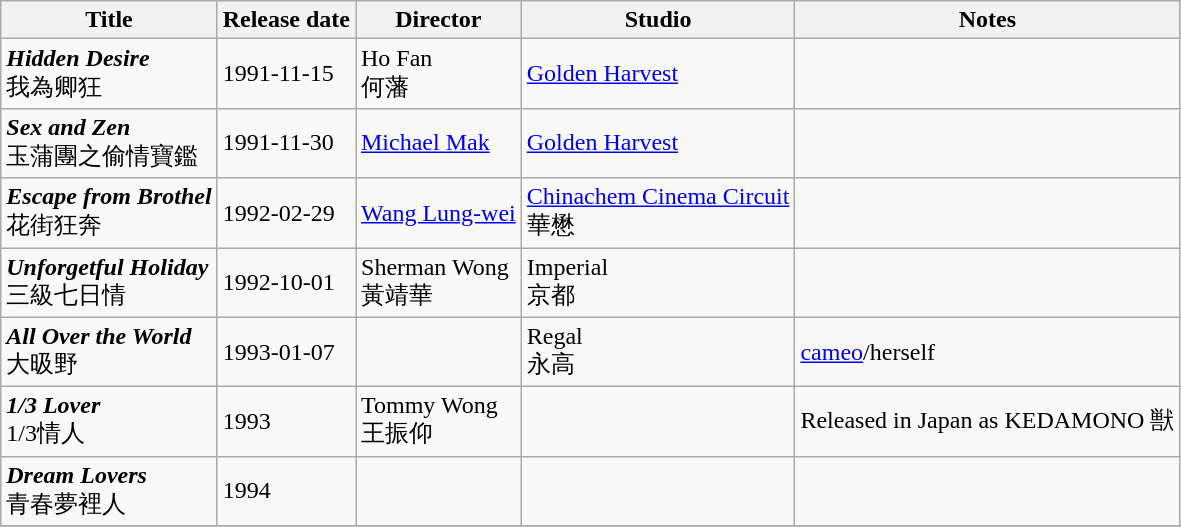<table class="wikitable">
<tr>
<th>Title</th>
<th>Release date</th>
<th>Director</th>
<th>Studio</th>
<th>Notes</th>
</tr>
<tr>
<td><strong><em>Hidden Desire</em></strong><br>我為卿狂</td>
<td>1991-11-15</td>
<td>Ho Fan<br>何藩</td>
<td><a href='#'>Golden Harvest</a></td>
<td></td>
</tr>
<tr>
<td><strong><em>Sex and Zen</em></strong><br>玉蒲團之偷情寶鑑</td>
<td>1991-11-30</td>
<td><a href='#'>Michael Mak</a></td>
<td><a href='#'>Golden Harvest</a></td>
<td></td>
</tr>
<tr>
<td><strong><em>Escape from Brothel</em></strong><br>花街狂奔</td>
<td>1992-02-29</td>
<td><a href='#'>Wang Lung-wei</a></td>
<td><a href='#'>Chinachem Cinema Circuit</a><br>華懋</td>
<td></td>
</tr>
<tr>
<td><strong><em>Unforgetful Holiday</em></strong><br>三級七日情</td>
<td>1992-10-01</td>
<td>Sherman Wong<br>黃靖華</td>
<td>Imperial<br>京都</td>
<td></td>
</tr>
<tr>
<td><strong><em>All Over the World</em></strong><br>大昅野</td>
<td>1993-01-07</td>
<td></td>
<td>Regal<br>永高</td>
<td><a href='#'>cameo</a>/herself</td>
</tr>
<tr>
<td><strong><em>1/3 Lover</em></strong><br>1/3情人</td>
<td>1993</td>
<td>Tommy Wong<br>王振仰</td>
<td></td>
<td>Released in Japan as KEDAMONO 獣</td>
</tr>
<tr>
<td><strong><em>Dream Lovers</em></strong><br>青春夢裡人</td>
<td>1994</td>
<td></td>
<td></td>
<td></td>
</tr>
<tr>
</tr>
</table>
